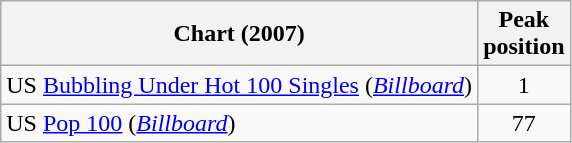<table class="wikitable sortable">
<tr>
<th align="left">Chart (2007)</th>
<th align="left">Peak<br>position</th>
</tr>
<tr>
<td align="left">US <a href='#'>Bubbling Under Hot 100 Singles</a> (<a href='#'><em>Billboard</em></a>)</td>
<td style="text-align:center;">1</td>
</tr>
<tr>
<td align="left">US <a href='#'>Pop 100</a> (<a href='#'><em>Billboard</em></a>)</td>
<td style="text-align:center;">77</td>
</tr>
</table>
